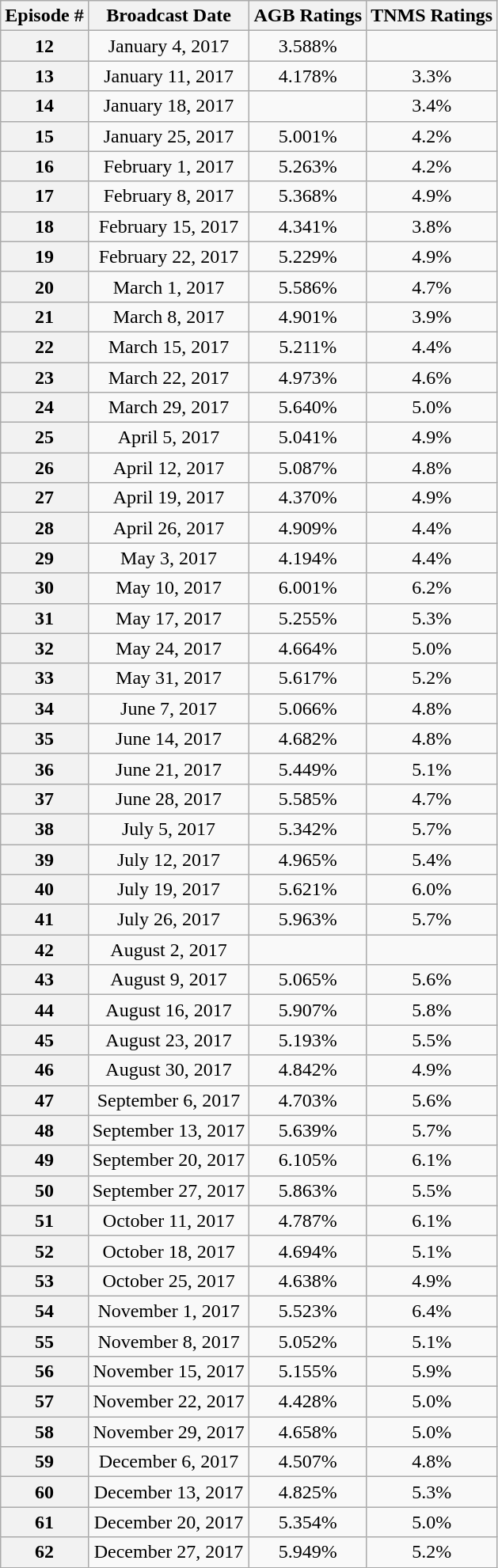<table class="wikitable sortable" style="text-align:center;">
<tr>
<th>Episode #</th>
<th>Broadcast Date</th>
<th>AGB Ratings<br></th>
<th>TNMS Ratings<br></th>
</tr>
<tr>
<th>12</th>
<td>January 4, 2017</td>
<td>3.588%</td>
<td></td>
</tr>
<tr>
<th>13</th>
<td>January 11, 2017</td>
<td>4.178%</td>
<td>3.3%</td>
</tr>
<tr>
<th>14</th>
<td>January 18, 2017</td>
<td></td>
<td>3.4%</td>
</tr>
<tr>
<th>15</th>
<td>January 25, 2017</td>
<td>5.001%</td>
<td>4.2%</td>
</tr>
<tr>
<th>16</th>
<td>February 1, 2017</td>
<td>5.263%</td>
<td>4.2%</td>
</tr>
<tr>
<th>17</th>
<td>February 8, 2017</td>
<td>5.368%</td>
<td>4.9%</td>
</tr>
<tr>
<th>18</th>
<td>February 15, 2017</td>
<td>4.341%</td>
<td>3.8%</td>
</tr>
<tr>
<th>19</th>
<td>February 22, 2017</td>
<td>5.229%</td>
<td>4.9%</td>
</tr>
<tr>
<th>20</th>
<td>March 1, 2017</td>
<td>5.586%</td>
<td>4.7%</td>
</tr>
<tr>
<th>21</th>
<td>March 8, 2017</td>
<td>4.901%</td>
<td>3.9%</td>
</tr>
<tr>
<th>22</th>
<td>March 15, 2017</td>
<td>5.211%</td>
<td>4.4%</td>
</tr>
<tr>
<th>23</th>
<td>March 22, 2017</td>
<td>4.973%</td>
<td>4.6%</td>
</tr>
<tr>
<th>24</th>
<td>March 29, 2017</td>
<td>5.640%</td>
<td>5.0%</td>
</tr>
<tr>
<th>25</th>
<td>April 5, 2017</td>
<td>5.041%</td>
<td>4.9%</td>
</tr>
<tr>
<th>26</th>
<td>April 12, 2017</td>
<td>5.087%</td>
<td>4.8%</td>
</tr>
<tr>
<th>27</th>
<td>April 19, 2017</td>
<td>4.370%</td>
<td>4.9%</td>
</tr>
<tr>
<th>28</th>
<td>April 26, 2017</td>
<td>4.909%</td>
<td>4.4%</td>
</tr>
<tr>
<th>29</th>
<td>May 3, 2017</td>
<td>4.194%</td>
<td>4.4%</td>
</tr>
<tr>
<th>30</th>
<td>May 10, 2017</td>
<td>6.001%</td>
<td>6.2%</td>
</tr>
<tr>
<th>31</th>
<td>May 17, 2017</td>
<td>5.255%</td>
<td>5.3%</td>
</tr>
<tr>
<th>32</th>
<td>May 24, 2017</td>
<td>4.664%</td>
<td>5.0%</td>
</tr>
<tr>
<th>33</th>
<td>May 31, 2017</td>
<td>5.617%</td>
<td>5.2%</td>
</tr>
<tr>
<th>34</th>
<td>June 7, 2017</td>
<td>5.066%</td>
<td>4.8%</td>
</tr>
<tr>
<th>35</th>
<td>June 14, 2017</td>
<td>4.682%</td>
<td>4.8%</td>
</tr>
<tr>
<th>36</th>
<td>June 21, 2017</td>
<td>5.449%</td>
<td>5.1%</td>
</tr>
<tr>
<th>37</th>
<td>June 28, 2017</td>
<td>5.585%</td>
<td>4.7%</td>
</tr>
<tr>
<th>38</th>
<td>July 5, 2017</td>
<td>5.342%</td>
<td>5.7%</td>
</tr>
<tr>
<th>39</th>
<td>July 12, 2017</td>
<td>4.965%</td>
<td>5.4%</td>
</tr>
<tr>
<th>40</th>
<td>July 19, 2017</td>
<td>5.621%</td>
<td>6.0%</td>
</tr>
<tr>
<th>41</th>
<td>July 26, 2017</td>
<td>5.963%</td>
<td>5.7%</td>
</tr>
<tr>
<th>42</th>
<td>August 2, 2017</td>
<td></td>
<td></td>
</tr>
<tr>
<th>43</th>
<td>August 9, 2017</td>
<td>5.065%</td>
<td>5.6%</td>
</tr>
<tr>
<th>44</th>
<td>August 16, 2017</td>
<td>5.907%</td>
<td>5.8%</td>
</tr>
<tr>
<th>45</th>
<td>August 23, 2017</td>
<td>5.193%</td>
<td>5.5%</td>
</tr>
<tr>
<th>46</th>
<td>August 30, 2017</td>
<td>4.842%</td>
<td>4.9%</td>
</tr>
<tr>
<th>47</th>
<td>September 6, 2017</td>
<td>4.703%</td>
<td>5.6%</td>
</tr>
<tr>
<th>48</th>
<td>September 13, 2017</td>
<td>5.639%</td>
<td>5.7%</td>
</tr>
<tr>
<th>49</th>
<td>September 20, 2017</td>
<td>6.105%</td>
<td>6.1%</td>
</tr>
<tr>
<th>50</th>
<td>September 27, 2017</td>
<td>5.863%</td>
<td>5.5%</td>
</tr>
<tr>
<th>51</th>
<td>October 11, 2017</td>
<td>4.787%</td>
<td>6.1%</td>
</tr>
<tr>
<th>52</th>
<td>October 18, 2017</td>
<td>4.694%</td>
<td>5.1%</td>
</tr>
<tr>
<th>53</th>
<td>October 25, 2017</td>
<td>4.638%</td>
<td>4.9%</td>
</tr>
<tr>
<th>54</th>
<td>November 1, 2017</td>
<td>5.523%</td>
<td>6.4%</td>
</tr>
<tr>
<th>55</th>
<td>November 8, 2017</td>
<td>5.052%</td>
<td>5.1%</td>
</tr>
<tr>
<th>56</th>
<td>November 15, 2017</td>
<td>5.155%</td>
<td>5.9%</td>
</tr>
<tr>
<th>57</th>
<td>November 22, 2017</td>
<td>4.428%</td>
<td>5.0%</td>
</tr>
<tr>
<th>58</th>
<td>November 29, 2017</td>
<td>4.658%</td>
<td>5.0%</td>
</tr>
<tr>
<th>59</th>
<td>December 6, 2017</td>
<td>4.507%</td>
<td>4.8%</td>
</tr>
<tr>
<th>60</th>
<td>December 13, 2017</td>
<td>4.825%</td>
<td>5.3%</td>
</tr>
<tr>
<th>61</th>
<td>December 20, 2017</td>
<td>5.354%</td>
<td>5.0%</td>
</tr>
<tr>
<th>62</th>
<td>December 27, 2017</td>
<td>5.949%</td>
<td>5.2%</td>
</tr>
</table>
